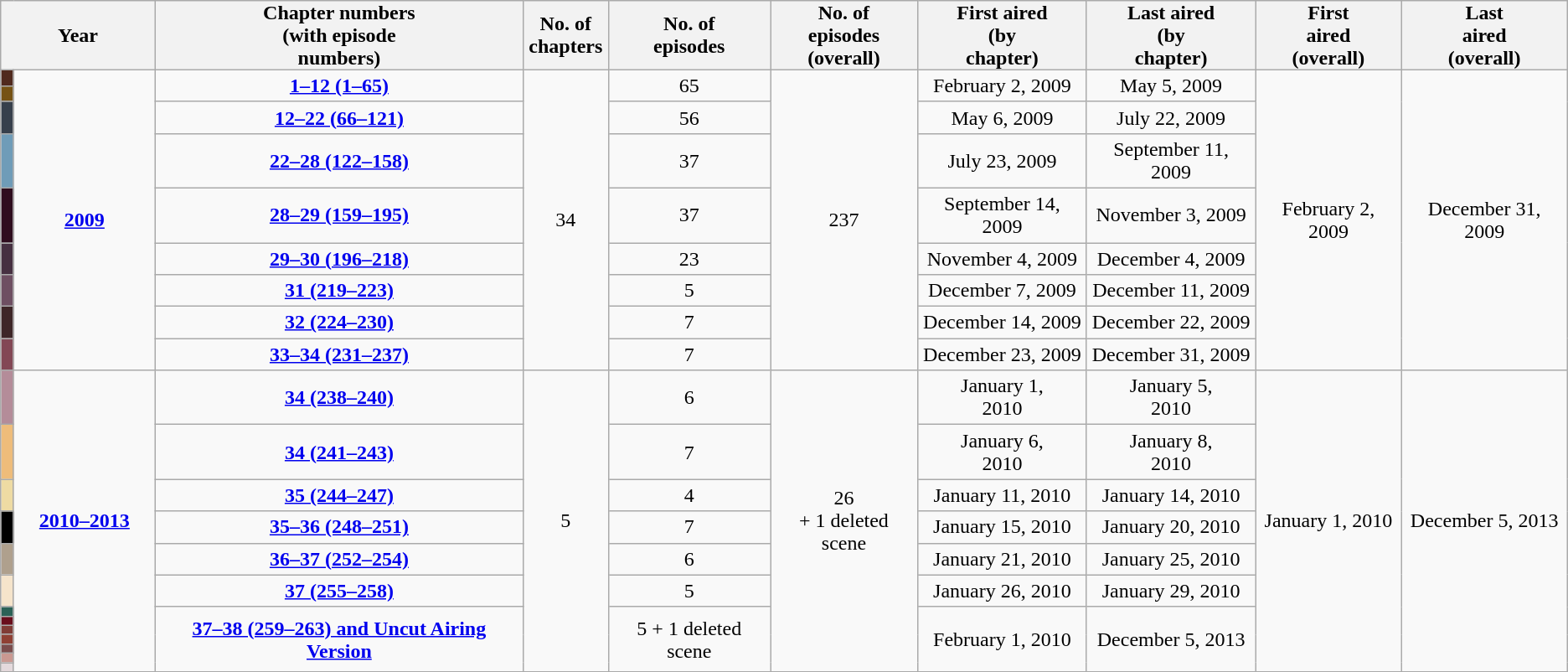<table class="wikitable" style="text-align:center">
<tr>
<th style="padding:0 45px;" colspan="2">Year</th>
<th style="padding:0 4px;">Chapter numbers <br>(with episode<br>numbers)</th>
<th style="padding:0 4px;">No. of<br>chapters</th>
<th style="padding:0 4px;">No. of <br>episodes</th>
<th style="padding:0 4px;">No. of <br>episodes <br>(overall)</th>
<th style="padding:0 4px;">First aired<br>(by<br>chapter)</th>
<th style="padding:0 4px;">Last aired<br>(by<br>chapter)</th>
<th style="padding:0 4px;">First<br>aired<br>(overall)</th>
<th style="padding:0 4px;">Last<br>aired<br>(overall)</th>
</tr>
<tr>
<td style="background:#502A1E   "></td>
<td rowspan="9"><strong><a href='#'>2009</a></strong></td>
<td rowspan="2"><strong><a href='#'>1–12 (1–65)</a></strong></td>
<td rowspan="9">34</td>
<td rowspan="2">65</td>
<td rowspan="9">237</td>
<td rowspan="2">February 2, 2009</td>
<td rowspan="2">May 5, 2009</td>
<td rowspan="9">February 2, 2009</td>
<td rowspan="9">December 31, 2009</td>
</tr>
<tr>
<td style="background:  #765214 "></td>
</tr>
<tr>
<td style="background:#37404C"></td>
<td><strong><a href='#'>12–22 (66–121)</a></strong></td>
<td>56</td>
<td>May 6, 2009</td>
<td>July 22, 2009</td>
</tr>
<tr>
<td style="background:#6F9CB8"></td>
<td><strong><a href='#'>22–28 (122–158)</a></strong></td>
<td>37</td>
<td>July 23, 2009</td>
<td>September 11, 2009</td>
</tr>
<tr>
<td style="background:#2F0D1E"></td>
<td><strong><a href='#'>28–29 (159–195)</a></strong></td>
<td>37</td>
<td>September 14, 2009</td>
<td>November 3, 2009</td>
</tr>
<tr>
<td style="background:#463041 "></td>
<td><strong><a href='#'>29–30 (196–218)</a></strong></td>
<td>23</td>
<td>November 4, 2009</td>
<td>December 4, 2009</td>
</tr>
<tr>
<td style="background:#6E4F62 "></td>
<td><strong><a href='#'>31 (219–223)</a></strong></td>
<td>5</td>
<td>December 7, 2009</td>
<td>December 11, 2009</td>
</tr>
<tr>
<td style="background:#3E2628  "></td>
<td><strong><a href='#'>32 (224–230)</a></strong></td>
<td>7</td>
<td>December 14, 2009</td>
<td>December 22, 2009</td>
</tr>
<tr>
<td style="background:#834755 "></td>
<td><strong><a href='#'>33–34 (231–237)</a></strong></td>
<td>7</td>
<td>December 23, 2009</td>
<td>December 31, 2009</td>
</tr>
<tr>
<td style="background:#B48C99; "></td>
<td rowspan="14"><strong><a href='#'>2010–2013</a></strong></td>
<td><strong><a href='#'>34 (238–240)</a></strong></td>
<td rowspan="14">5</td>
<td>6</td>
<td rowspan="14">26<br>+ 1 deleted scene</td>
<td>January 1,<br> 2010</td>
<td>January 5,<br> 2010</td>
<td rowspan="14">January 1, 2010</td>
<td rowspan="14">December 5, 2013</td>
</tr>
<tr>
<td style="background:#EEBC7A"></td>
<td><strong><a href='#'>34 (241–243)</a></strong></td>
<td>7</td>
<td>January 6,<br> 2010</td>
<td>January 8,<br> 2010</td>
</tr>
<tr>
<td style="background: #EEDBA3"></td>
<td><strong><a href='#'>35 (244–247)</a></strong></td>
<td>4</td>
<td>January 11, 2010</td>
<td>January 14, 2010</td>
</tr>
<tr>
<td style="background:#000000	"></td>
<td><strong><a href='#'>35–36 (248–251)</a></strong></td>
<td>7</td>
<td>January 15, 2010</td>
<td>January 20, 2010</td>
</tr>
<tr>
<td style="background:#AFA08D	"></td>
<td><strong><a href='#'>36–37 (252–254)</a></strong></td>
<td>6</td>
<td>January 21, 2010</td>
<td>January 25, 2010</td>
</tr>
<tr>
<td style="background:#F5E4CB	"></td>
<td><strong><a href='#'>37 (255–258)</a></strong></td>
<td>5</td>
<td>January 26, 2010</td>
<td>January 29, 2010</td>
</tr>
<tr>
<td style="background: #2B6156 "></td>
<td rowspan="7"><strong><a href='#'>37–38 (259–263) and Uncut Airing Version</a></strong></td>
<td rowspan="7">5 + 1 deleted scene</td>
<td rowspan="7">February 1, 2010</td>
<td rowspan="7">December 5, 2013</td>
</tr>
<tr>
<td style="background: #690E1C "></td>
</tr>
<tr>
<td style="background: #803C36 "></td>
</tr>
<tr>
<td style="background: #8F4034 "></td>
</tr>
<tr>
<td style="background:  #7B4C4C "></td>
</tr>
<tr>
<td style="background:  #CA9891 "></td>
</tr>
<tr>
<td style="background:  #E4D9DC "></td>
</tr>
<tr>
</tr>
</table>
